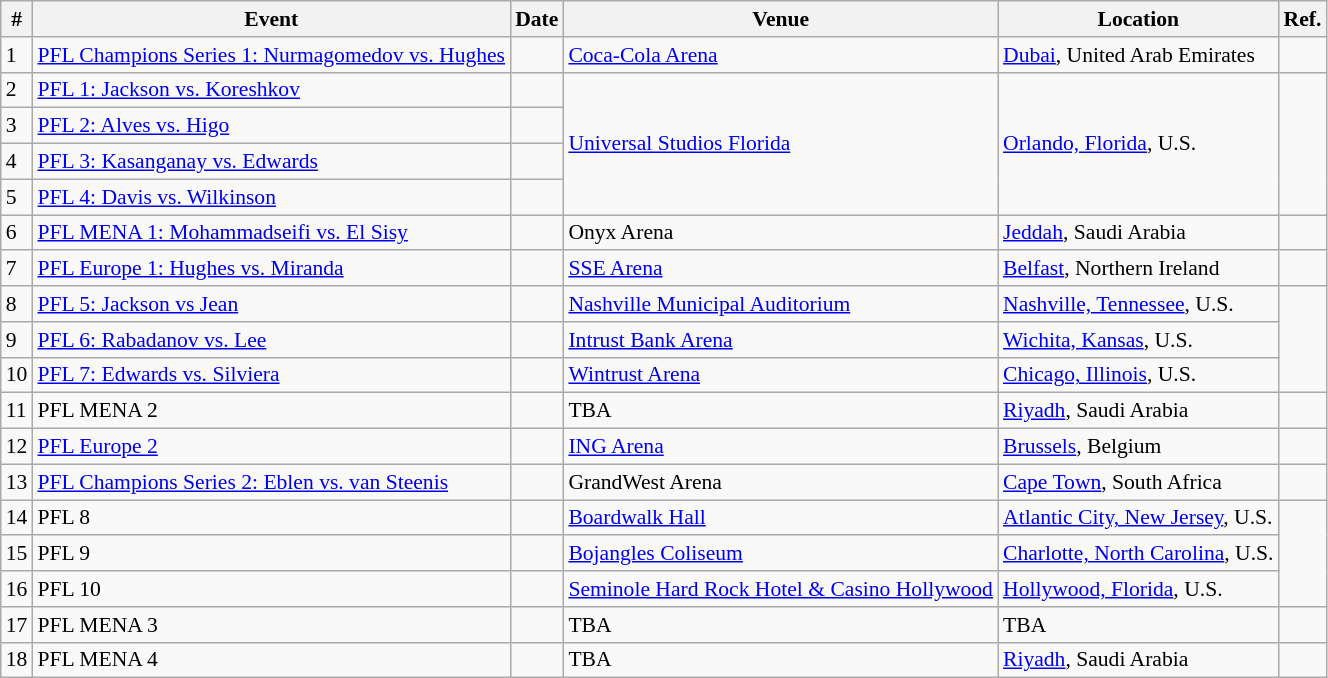<table id="Events" class="sortable wikitable succession-box" style="font-size:90%;">
<tr>
<th scope="col">#</th>
<th scope="col">Event</th>
<th scope="col">Date</th>
<th scope="col">Venue</th>
<th scope="col">Location</th>
<th scope="col">Ref.</th>
</tr>
<tr>
<td>1</td>
<td><a href='#'>PFL Champions Series 1: Nurmagomedov vs. Hughes</a></td>
<td></td>
<td><a href='#'>Coca-Cola Arena</a></td>
<td><a href='#'>Dubai</a>, United Arab Emirates</td>
<td></td>
</tr>
<tr>
<td>2</td>
<td><a href='#'>PFL 1: Jackson vs. Koreshkov</a></td>
<td></td>
<td rowspan=4><a href='#'>Universal Studios Florida</a></td>
<td rowspan=4><a href='#'>Orlando, Florida</a>, U.S.</td>
<td rowspan=4></td>
</tr>
<tr>
<td>3</td>
<td><a href='#'>PFL 2: Alves vs. Higo</a></td>
<td></td>
</tr>
<tr>
<td>4</td>
<td><a href='#'>PFL 3: Kasanganay vs. Edwards</a></td>
<td></td>
</tr>
<tr>
<td>5</td>
<td><a href='#'>PFL 4: Davis vs. Wilkinson</a></td>
<td></td>
</tr>
<tr>
<td>6</td>
<td><a href='#'>PFL MENA 1: Mohammadseifi vs. El Sisy</a></td>
<td></td>
<td>Onyx Arena</td>
<td><a href='#'>Jeddah</a>, Saudi Arabia</td>
<td></td>
</tr>
<tr>
<td>7</td>
<td><a href='#'>PFL Europe 1: Hughes vs. Miranda</a></td>
<td></td>
<td><a href='#'>SSE Arena</a></td>
<td><a href='#'>Belfast</a>,  Northern Ireland</td>
<td></td>
</tr>
<tr>
<td>8</td>
<td><a href='#'>PFL 5: Jackson vs Jean</a></td>
<td></td>
<td><a href='#'>Nashville Municipal Auditorium</a></td>
<td><a href='#'>Nashville, Tennessee</a>, U.S.</td>
<td rowspan=3></td>
</tr>
<tr>
<td>9</td>
<td><a href='#'>PFL 6: Rabadanov vs. Lee</a></td>
<td></td>
<td><a href='#'>Intrust Bank Arena</a></td>
<td><a href='#'>Wichita, Kansas</a>, U.S.</td>
</tr>
<tr>
<td>10</td>
<td><a href='#'>PFL 7: Edwards vs. Silviera</a></td>
<td></td>
<td><a href='#'>Wintrust Arena</a></td>
<td><a href='#'>Chicago, Illinois</a>, U.S.</td>
</tr>
<tr>
<td>11</td>
<td>PFL MENA 2</td>
<td></td>
<td>TBA</td>
<td><a href='#'>Riyadh</a>, Saudi Arabia</td>
<td></td>
</tr>
<tr>
<td>12</td>
<td><a href='#'>PFL Europe 2</a></td>
<td></td>
<td><a href='#'>ING Arena</a></td>
<td><a href='#'>Brussels</a>, Belgium</td>
<td></td>
</tr>
<tr>
<td>13</td>
<td><a href='#'>PFL Champions Series 2: Eblen vs. van Steenis</a></td>
<td></td>
<td>GrandWest Arena</td>
<td><a href='#'>Cape Town</a>, South Africa</td>
<td></td>
</tr>
<tr>
<td>14</td>
<td>PFL 8</td>
<td></td>
<td><a href='#'>Boardwalk Hall</a></td>
<td><a href='#'>Atlantic City, New Jersey</a>, U.S.</td>
<td rowspan=3></td>
</tr>
<tr>
<td>15</td>
<td>PFL 9</td>
<td></td>
<td><a href='#'>Bojangles Coliseum</a></td>
<td><a href='#'>Charlotte, North Carolina</a>, U.S.</td>
</tr>
<tr>
<td>16</td>
<td>PFL 10</td>
<td></td>
<td><a href='#'>Seminole Hard Rock Hotel & Casino Hollywood</a></td>
<td><a href='#'>Hollywood, Florida</a>, U.S.</td>
</tr>
<tr>
<td>17</td>
<td>PFL MENA 3</td>
<td></td>
<td>TBA</td>
<td>TBA</td>
<td></td>
</tr>
<tr>
<td>18</td>
<td>PFL MENA 4</td>
<td></td>
<td>TBA</td>
<td><a href='#'>Riyadh</a>, Saudi Arabia</td>
<td></td>
</tr>
</table>
